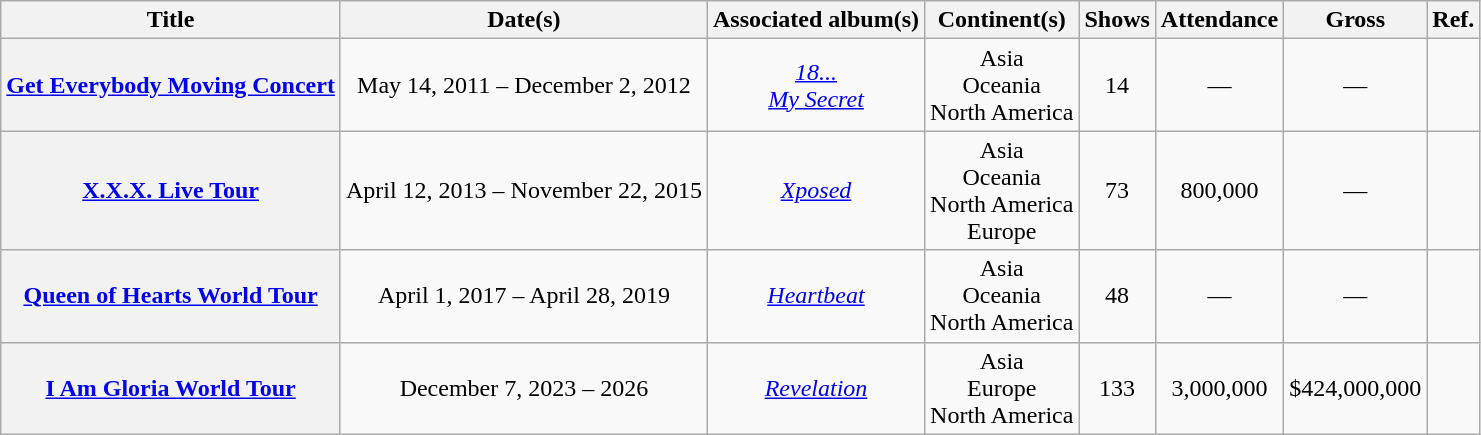<table class="wikitable sortable plainrowheaders" style="text-align:center;">
<tr>
<th scope="col">Title</th>
<th scope="col">Date(s)</th>
<th scope="col">Associated album(s)</th>
<th scope="col">Continent(s)</th>
<th scope="col">Shows</th>
<th scope="col">Attendance</th>
<th scope="col">Gross</th>
<th class="unsortable" scope="col">Ref.</th>
</tr>
<tr>
<th scope="row"><a href='#'>Get Everybody Moving Concert</a></th>
<td>May 14, 2011 – December 2, 2012</td>
<td><em><a href='#'>18...</a></em><br><em><a href='#'>My Secret</a></em></td>
<td>Asia<br>Oceania<br>North America</td>
<td>14</td>
<td>—</td>
<td>—</td>
<td></td>
</tr>
<tr>
<th scope="row"><a href='#'>X.X.X. Live Tour</a></th>
<td>April 12, 2013 – November 22, 2015</td>
<td><em><a href='#'>Xposed</a></em></td>
<td>Asia<br>Oceania<br>North America<br>Europe</td>
<td>73</td>
<td>800,000</td>
<td>—</td>
<td></td>
</tr>
<tr>
<th scope="row"><a href='#'>Queen of Hearts World Tour</a></th>
<td>April 1, 2017 – April 28, 2019</td>
<td><em><a href='#'>Heartbeat</a></em></td>
<td>Asia<br>Oceania<br>North America</td>
<td>48</td>
<td>—</td>
<td>—</td>
<td></td>
</tr>
<tr>
<th scope="row"><a href='#'>I Am Gloria World Tour</a></th>
<td>December 7, 2023 – 2026</td>
<td><em><a href='#'>Revelation</a></em></td>
<td>Asia<br>Europe<br>North America</td>
<td>133</td>
<td>3,000,000</td>
<td>$424,000,000</td>
<td></td>
</tr>
</table>
